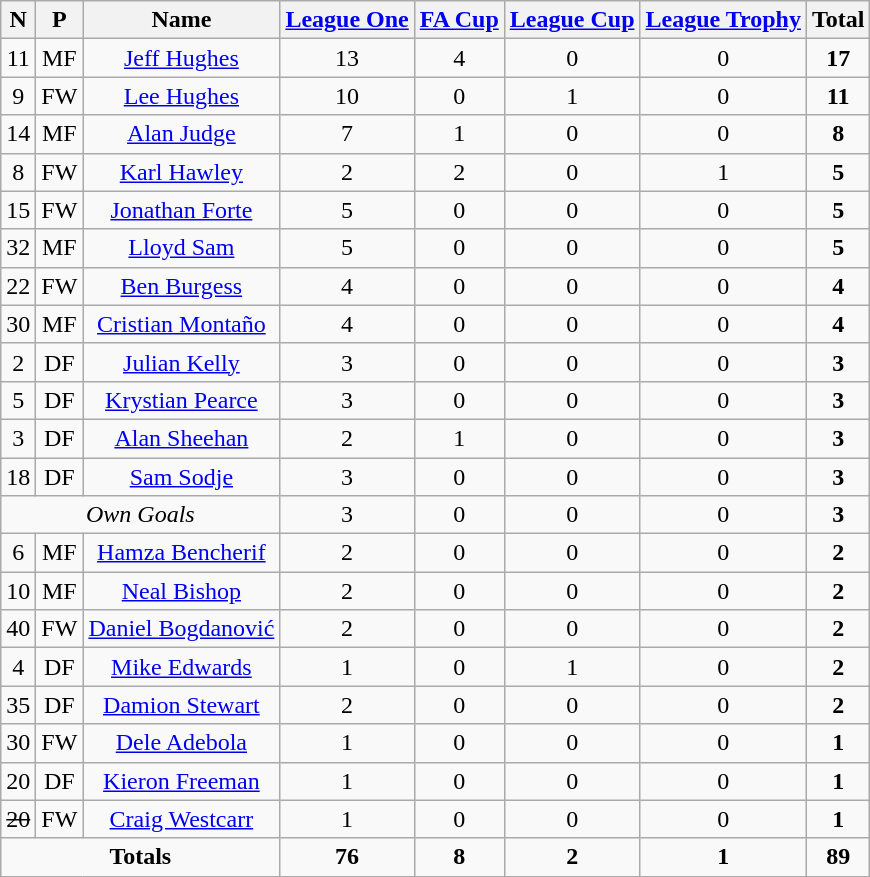<table class="wikitable" style="text-align: center">
<tr>
<th>N</th>
<th>P</th>
<th>Name</th>
<th><a href='#'>League One</a></th>
<th><a href='#'>FA Cup</a></th>
<th><a href='#'>League Cup</a></th>
<th><a href='#'>League Trophy</a></th>
<th>Total</th>
</tr>
<tr>
<td>11</td>
<td>MF</td>
<td><a href='#'>Jeff Hughes</a></td>
<td>13</td>
<td>4</td>
<td>0</td>
<td>0</td>
<td><strong>17</strong></td>
</tr>
<tr>
<td>9</td>
<td>FW</td>
<td><a href='#'>Lee Hughes</a></td>
<td>10</td>
<td>0</td>
<td>1</td>
<td>0</td>
<td><strong>11</strong></td>
</tr>
<tr>
<td>14</td>
<td>MF</td>
<td><a href='#'>Alan Judge</a></td>
<td>7</td>
<td>1</td>
<td>0</td>
<td>0</td>
<td><strong>8</strong></td>
</tr>
<tr>
<td>8</td>
<td>FW</td>
<td><a href='#'>Karl Hawley</a></td>
<td>2</td>
<td>2</td>
<td>0</td>
<td>1</td>
<td><strong>5</strong></td>
</tr>
<tr>
<td>15</td>
<td>FW</td>
<td><a href='#'>Jonathan Forte</a></td>
<td>5</td>
<td>0</td>
<td>0</td>
<td>0</td>
<td><strong>5</strong></td>
</tr>
<tr>
<td>32</td>
<td>MF</td>
<td><a href='#'>Lloyd Sam</a></td>
<td>5</td>
<td>0</td>
<td>0</td>
<td>0</td>
<td><strong>5</strong></td>
</tr>
<tr>
<td>22</td>
<td>FW</td>
<td><a href='#'>Ben Burgess</a></td>
<td>4</td>
<td>0</td>
<td>0</td>
<td>0</td>
<td><strong>4</strong></td>
</tr>
<tr>
<td>30</td>
<td>MF</td>
<td><a href='#'>Cristian Montaño</a></td>
<td>4</td>
<td>0</td>
<td>0</td>
<td>0</td>
<td><strong>4</strong></td>
</tr>
<tr>
<td>2</td>
<td>DF</td>
<td><a href='#'>Julian Kelly</a></td>
<td>3</td>
<td>0</td>
<td>0</td>
<td>0</td>
<td><strong>3</strong></td>
</tr>
<tr>
<td>5</td>
<td>DF</td>
<td><a href='#'>Krystian Pearce</a></td>
<td>3</td>
<td>0</td>
<td>0</td>
<td>0</td>
<td><strong>3</strong></td>
</tr>
<tr>
<td>3</td>
<td>DF</td>
<td><a href='#'>Alan Sheehan</a></td>
<td>2</td>
<td>1</td>
<td>0</td>
<td>0</td>
<td><strong>3</strong></td>
</tr>
<tr>
<td>18</td>
<td>DF</td>
<td><a href='#'>Sam Sodje</a></td>
<td>3</td>
<td>0</td>
<td>0</td>
<td>0</td>
<td><strong>3</strong></td>
</tr>
<tr>
<td colspan="3"><em>Own Goals</em></td>
<td>3</td>
<td>0</td>
<td>0</td>
<td>0</td>
<td><strong>3</strong></td>
</tr>
<tr>
<td>6</td>
<td>MF</td>
<td><a href='#'>Hamza Bencherif</a></td>
<td>2</td>
<td>0</td>
<td>0</td>
<td>0</td>
<td><strong>2</strong></td>
</tr>
<tr>
<td>10</td>
<td>MF</td>
<td><a href='#'>Neal Bishop</a></td>
<td>2</td>
<td>0</td>
<td>0</td>
<td>0</td>
<td><strong>2</strong></td>
</tr>
<tr>
<td>40</td>
<td>FW</td>
<td><a href='#'>Daniel Bogdanović</a></td>
<td>2</td>
<td>0</td>
<td>0</td>
<td>0</td>
<td><strong>2</strong></td>
</tr>
<tr>
<td>4</td>
<td>DF</td>
<td><a href='#'>Mike Edwards</a></td>
<td>1</td>
<td>0</td>
<td>1</td>
<td>0</td>
<td><strong>2</strong></td>
</tr>
<tr>
<td>35</td>
<td>DF</td>
<td><a href='#'>Damion Stewart</a></td>
<td>2</td>
<td>0</td>
<td>0</td>
<td>0</td>
<td><strong>2</strong></td>
</tr>
<tr>
<td>30</td>
<td>FW</td>
<td><a href='#'>Dele Adebola</a></td>
<td>1</td>
<td>0</td>
<td>0</td>
<td>0</td>
<td><strong>1</strong></td>
</tr>
<tr>
<td>20</td>
<td>DF</td>
<td><a href='#'>Kieron Freeman</a></td>
<td>1</td>
<td>0</td>
<td>0</td>
<td>0</td>
<td><strong>1</strong></td>
</tr>
<tr>
<td><s>20</s></td>
<td>FW</td>
<td><a href='#'>Craig Westcarr</a></td>
<td>1</td>
<td>0</td>
<td>0</td>
<td>0</td>
<td><strong>1</strong></td>
</tr>
<tr>
<td colspan=3><strong>Totals</strong></td>
<td><strong>76</strong></td>
<td><strong>8</strong></td>
<td><strong>2</strong></td>
<td><strong>1</strong></td>
<td><strong>89</strong></td>
</tr>
</table>
